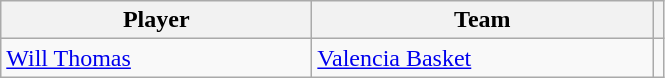<table class="wikitable" style="text-align: center;">
<tr>
<th style="width:200px;">Player</th>
<th style="width:220px;">Team</th>
<th></th>
</tr>
<tr>
<td align="left"> <a href='#'>Will Thomas</a></td>
<td align="left"> <a href='#'>Valencia Basket</a></td>
<td></td>
</tr>
</table>
